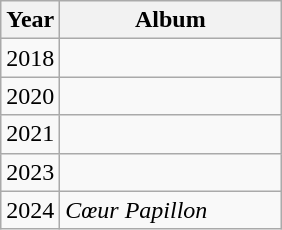<table class="wikitable sortable">
<tr>
<th rowspan="1" align="center">Year</th>
<th rowspan="1" width="140" align="center">Album</th>
</tr>
<tr>
<td>2018</td>
<td><em></em></td>
</tr>
<tr>
<td>2020</td>
<td><em></em></td>
</tr>
<tr>
<td>2021</td>
<td><em></em></td>
</tr>
<tr>
<td>2023</td>
<td><em></em></td>
</tr>
<tr>
<td>2024</td>
<td><em>Cœur Papillon</em></td>
</tr>
</table>
